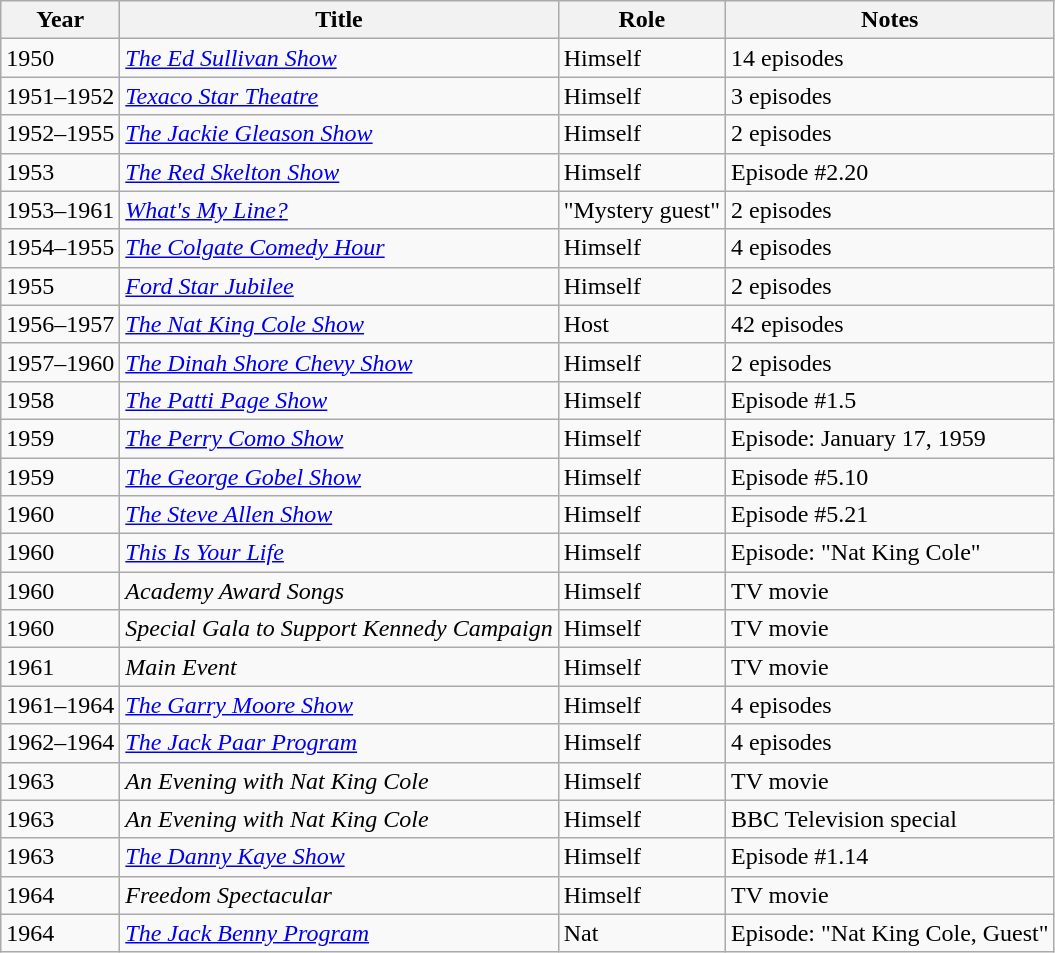<table class="wikitable unsortable">
<tr>
<th>Year</th>
<th>Title</th>
<th>Role</th>
<th class="unsortable">Notes</th>
</tr>
<tr>
<td>1950</td>
<td><em><a href='#'>The Ed Sullivan Show</a></em></td>
<td>Himself</td>
<td>14 episodes</td>
</tr>
<tr>
<td>1951–1952</td>
<td><em><a href='#'>Texaco Star Theatre</a></em></td>
<td>Himself</td>
<td>3 episodes</td>
</tr>
<tr>
<td>1952–1955</td>
<td><em><a href='#'>The Jackie Gleason Show</a></em></td>
<td>Himself</td>
<td>2 episodes</td>
</tr>
<tr>
<td>1953</td>
<td><em><a href='#'>The Red Skelton Show</a></em></td>
<td>Himself</td>
<td>Episode #2.20</td>
</tr>
<tr>
<td>1953–1961</td>
<td><em><a href='#'>What's My Line?</a></em></td>
<td>"Mystery guest"</td>
<td>2 episodes</td>
</tr>
<tr>
<td>1954–1955</td>
<td><em><a href='#'>The Colgate Comedy Hour</a></em></td>
<td>Himself</td>
<td>4 episodes</td>
</tr>
<tr>
<td>1955</td>
<td><em><a href='#'>Ford Star Jubilee</a></em></td>
<td>Himself</td>
<td>2 episodes</td>
</tr>
<tr>
<td>1956–1957</td>
<td><em><a href='#'>The Nat King Cole Show</a></em></td>
<td>Host</td>
<td>42 episodes</td>
</tr>
<tr>
<td>1957–1960</td>
<td><em><a href='#'>The Dinah Shore Chevy Show</a></em></td>
<td>Himself</td>
<td>2 episodes</td>
</tr>
<tr>
<td>1958</td>
<td><em><a href='#'>The Patti Page Show</a></em></td>
<td>Himself</td>
<td>Episode #1.5</td>
</tr>
<tr>
<td>1959</td>
<td><em><a href='#'>The Perry Como Show</a></em></td>
<td>Himself</td>
<td>Episode: January 17, 1959</td>
</tr>
<tr>
<td>1959</td>
<td><em><a href='#'>The George Gobel Show</a></em></td>
<td>Himself</td>
<td>Episode #5.10</td>
</tr>
<tr>
<td>1960</td>
<td><em><a href='#'>The Steve Allen Show</a></em></td>
<td>Himself</td>
<td>Episode #5.21</td>
</tr>
<tr>
<td>1960</td>
<td><em><a href='#'>This Is Your Life</a></em></td>
<td>Himself</td>
<td>Episode: "Nat King Cole"</td>
</tr>
<tr>
<td>1960</td>
<td><em>Academy Award Songs</em></td>
<td>Himself</td>
<td>TV movie</td>
</tr>
<tr>
<td>1960</td>
<td><em>Special Gala to Support Kennedy Campaign</em></td>
<td>Himself</td>
<td>TV movie</td>
</tr>
<tr>
<td>1961</td>
<td><em>Main Event</em></td>
<td>Himself</td>
<td>TV movie</td>
</tr>
<tr>
<td>1961–1964</td>
<td><em><a href='#'>The Garry Moore Show</a></em></td>
<td>Himself</td>
<td>4 episodes</td>
</tr>
<tr>
<td>1962–1964</td>
<td><em><a href='#'>The Jack Paar Program</a></em></td>
<td>Himself</td>
<td>4 episodes</td>
</tr>
<tr>
<td>1963</td>
<td><em>An Evening with Nat King Cole</em></td>
<td>Himself</td>
<td>TV movie</td>
</tr>
<tr>
<td>1963</td>
<td><em>An Evening with Nat King Cole</em></td>
<td>Himself</td>
<td>BBC Television special</td>
</tr>
<tr>
<td>1963</td>
<td><em><a href='#'>The Danny Kaye Show</a></em></td>
<td>Himself</td>
<td>Episode #1.14</td>
</tr>
<tr>
<td>1964</td>
<td><em>Freedom Spectacular</em></td>
<td>Himself</td>
<td>TV movie</td>
</tr>
<tr>
<td>1964</td>
<td><em><a href='#'>The Jack Benny Program</a></em></td>
<td>Nat</td>
<td>Episode: "Nat King Cole, Guest"</td>
</tr>
</table>
